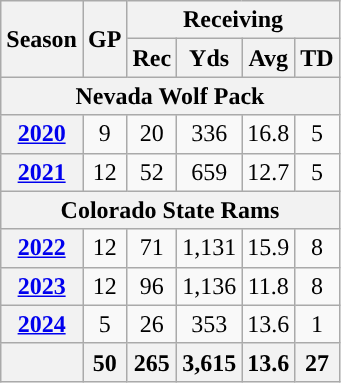<table class="wikitable" style="text-align:center;">
<tr>
<th rowspan="2">Season</th>
<th rowspan="2">GP</th>
<th colspan="4">Receiving</th>
</tr>
<tr>
<th>Rec</th>
<th>Yds</th>
<th>Avg</th>
<th>TD</th>
</tr>
<tr>
<th colspan="11">Nevada Wolf Pack</th>
</tr>
<tr>
<th><a href='#'>2020</a></th>
<td>9</td>
<td>20</td>
<td>336</td>
<td>16.8</td>
<td>5</td>
</tr>
<tr>
<th><a href='#'>2021</a></th>
<td>12</td>
<td>52</td>
<td>659</td>
<td>12.7</td>
<td>5</td>
</tr>
<tr>
<th colspan="11">Colorado State Rams</th>
</tr>
<tr>
<th><a href='#'>2022</a></th>
<td>12</td>
<td>71</td>
<td>1,131</td>
<td>15.9</td>
<td>8</td>
</tr>
<tr>
<th><a href='#'>2023</a></th>
<td>12</td>
<td>96</td>
<td>1,136</td>
<td>11.8</td>
<td>8</td>
</tr>
<tr>
<th><a href='#'>2024</a></th>
<td>5</td>
<td>26</td>
<td>353</td>
<td>13.6</td>
<td>1</td>
</tr>
<tr>
<th></th>
<th>50</th>
<th>265</th>
<th>3,615</th>
<th>13.6</th>
<th>27</th>
</tr>
</table>
